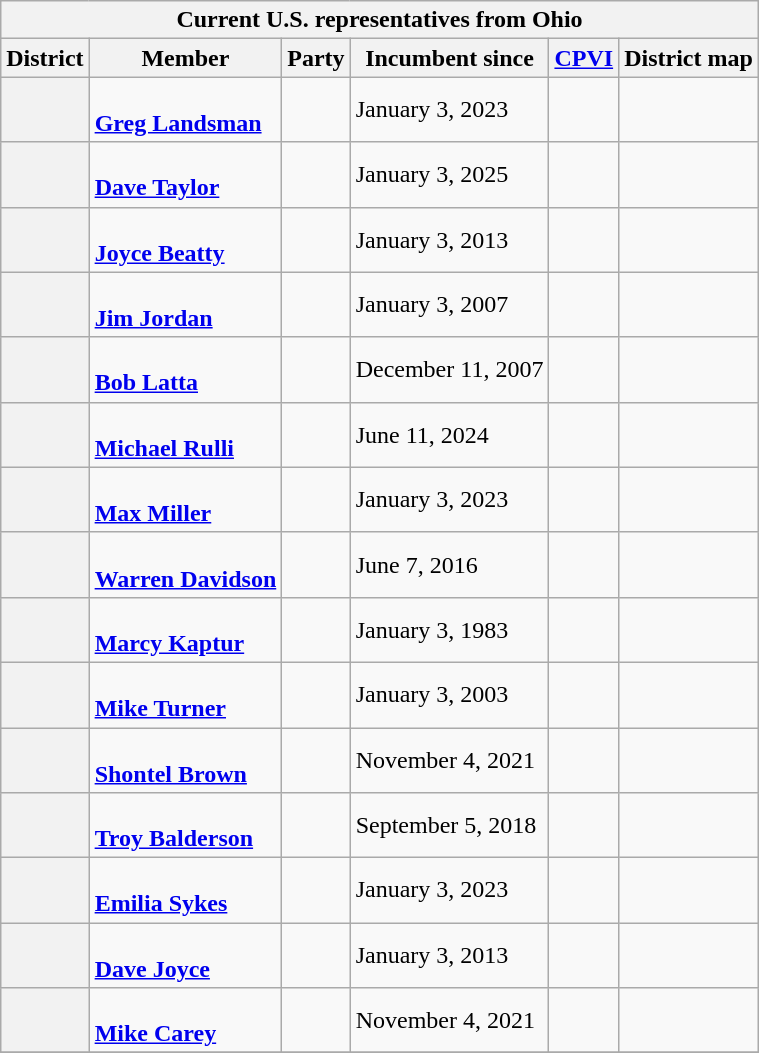<table class="wikitable sticky-header-multi sortable">
<tr>
<th colspan=6>Current U.S. representatives from Ohio</th>
</tr>
<tr>
<th>District</th>
<th>Member<br></th>
<th>Party</th>
<th data-sort-type="date">Incumbent since</th>
<th data-sort-type="number"><a href='#'>CPVI</a><br></th>
<th class="unsortable">District map</th>
</tr>
<tr>
<th></th>
<td data-sort-value="Landsman, Greg"><br><strong><a href='#'>Greg Landsman</a></strong><br></td>
<td></td>
<td>January 3, 2023</td>
<td></td>
<td></td>
</tr>
<tr>
<th></th>
<td data-sort-value="Taylor, Dave"><br><strong><a href='#'>Dave Taylor</a></strong><br></td>
<td></td>
<td>January 3, 2025</td>
<td></td>
<td></td>
</tr>
<tr>
<th></th>
<td data-sort-value="Beatty, Joyce"><br><strong><a href='#'>Joyce Beatty</a></strong><br></td>
<td></td>
<td>January 3, 2013</td>
<td></td>
<td></td>
</tr>
<tr>
<th></th>
<td data-sort-value="Jordan, Jim"><br><strong><a href='#'>Jim Jordan</a></strong><br></td>
<td></td>
<td>January 3, 2007</td>
<td></td>
<td></td>
</tr>
<tr>
<th></th>
<td data-sort-value="Latta, Bob"><br><strong><a href='#'>Bob Latta</a></strong><br></td>
<td></td>
<td>December 11, 2007</td>
<td></td>
<td></td>
</tr>
<tr>
<th></th>
<td data-sort-value="Rulli, Michael"><br><strong><a href='#'>Michael Rulli</a></strong><br></td>
<td></td>
<td>June 11, 2024</td>
<td></td>
<td></td>
</tr>
<tr>
<th></th>
<td data-sort-value="Miller, Max"><br><strong><a href='#'>Max Miller</a></strong><br></td>
<td></td>
<td>January 3, 2023</td>
<td></td>
<td></td>
</tr>
<tr>
<th></th>
<td data-sort-value="Davidson, Warren"><br><strong><a href='#'>Warren Davidson</a></strong><br></td>
<td></td>
<td>June 7, 2016</td>
<td></td>
<td></td>
</tr>
<tr>
<th></th>
<td data-sort-value="Kaptur, Marcy"><br><strong><a href='#'>Marcy Kaptur</a></strong><br></td>
<td></td>
<td>January 3, 1983</td>
<td></td>
<td></td>
</tr>
<tr>
<th></th>
<td data-sort-value="Turner, Mike"><br><strong><a href='#'>Mike Turner</a></strong><br></td>
<td></td>
<td>January 3, 2003</td>
<td></td>
<td></td>
</tr>
<tr>
<th></th>
<td data-sort-value="Brown, Shontel"><br><strong><a href='#'>Shontel Brown</a></strong><br></td>
<td></td>
<td>November 4, 2021</td>
<td></td>
<td></td>
</tr>
<tr>
<th></th>
<td data-sort-value="Balderson, Troy"><br><strong><a href='#'>Troy Balderson</a></strong><br></td>
<td></td>
<td>September 5, 2018</td>
<td></td>
<td></td>
</tr>
<tr>
<th></th>
<td data-sort-value="Sykes, Emilia"><br><strong><a href='#'>Emilia Sykes</a></strong><br></td>
<td></td>
<td>January 3, 2023</td>
<td></td>
<td></td>
</tr>
<tr>
<th></th>
<td data-sort-value="Joyce, David"><br><strong><a href='#'>Dave Joyce</a></strong><br></td>
<td></td>
<td>January 3, 2013</td>
<td></td>
<td></td>
</tr>
<tr>
<th></th>
<td data-sort-value="Carey, Mike"><br><strong><a href='#'>Mike Carey</a></strong><br></td>
<td></td>
<td>November 4, 2021</td>
<td></td>
<td></td>
</tr>
<tr>
</tr>
</table>
